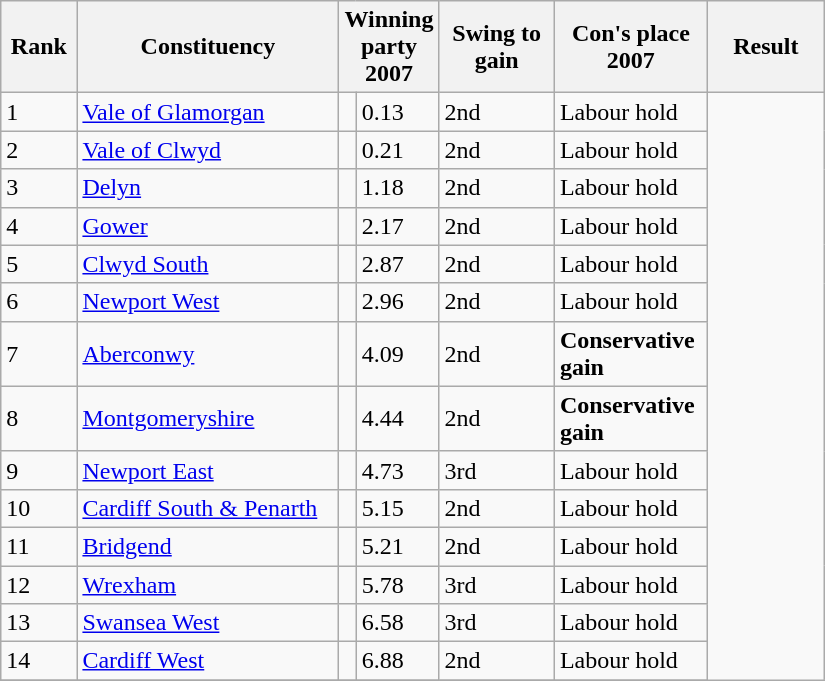<table class="wikitable" style="width:550px">
<tr>
<th rowspan=1 width="50px">Rank</th>
<th rowspan=1 width="225px">Constituency</th>
<th colspan=2 width="175px">Winning party 2007</th>
<th rowspan=1 width="100px">Swing to gain</th>
<th rowspan=1 width="100px">Con's place 2007</th>
<th rowspan=1 width="100px">Result</th>
</tr>
<tr>
<td>1</td>
<td><a href='#'>Vale of Glamorgan</a></td>
<td></td>
<td>0.13</td>
<td>2nd</td>
<td>Labour hold</td>
</tr>
<tr>
<td>2</td>
<td><a href='#'>Vale of Clwyd</a></td>
<td></td>
<td>0.21</td>
<td>2nd</td>
<td>Labour hold</td>
</tr>
<tr>
<td>3</td>
<td><a href='#'>Delyn</a></td>
<td></td>
<td>1.18</td>
<td>2nd</td>
<td>Labour hold</td>
</tr>
<tr>
<td>4</td>
<td><a href='#'>Gower</a></td>
<td></td>
<td>2.17</td>
<td>2nd</td>
<td>Labour hold</td>
</tr>
<tr>
<td>5</td>
<td><a href='#'>Clwyd South</a></td>
<td></td>
<td>2.87</td>
<td>2nd</td>
<td>Labour hold</td>
</tr>
<tr>
<td>6</td>
<td><a href='#'>Newport West</a></td>
<td></td>
<td>2.96</td>
<td>2nd</td>
<td>Labour hold</td>
</tr>
<tr>
<td>7</td>
<td><a href='#'>Aberconwy</a></td>
<td></td>
<td>4.09</td>
<td>2nd</td>
<td><strong>Conservative gain</strong></td>
</tr>
<tr>
<td>8</td>
<td><a href='#'>Montgomeryshire</a></td>
<td></td>
<td>4.44</td>
<td>2nd</td>
<td><strong>Conservative gain</strong></td>
</tr>
<tr>
<td>9</td>
<td><a href='#'>Newport East</a></td>
<td></td>
<td>4.73</td>
<td>3rd</td>
<td>Labour hold</td>
</tr>
<tr>
<td>10</td>
<td><a href='#'>Cardiff South & Penarth</a></td>
<td></td>
<td>5.15</td>
<td>2nd</td>
<td>Labour hold</td>
</tr>
<tr>
<td>11</td>
<td><a href='#'>Bridgend</a></td>
<td></td>
<td>5.21</td>
<td>2nd</td>
<td>Labour hold</td>
</tr>
<tr>
<td>12</td>
<td><a href='#'>Wrexham</a></td>
<td></td>
<td>5.78</td>
<td>3rd</td>
<td>Labour hold</td>
</tr>
<tr>
<td>13</td>
<td><a href='#'>Swansea West</a></td>
<td></td>
<td>6.58</td>
<td>3rd</td>
<td>Labour hold</td>
</tr>
<tr>
<td>14</td>
<td><a href='#'>Cardiff West</a></td>
<td></td>
<td>6.88</td>
<td>2nd</td>
<td>Labour hold</td>
</tr>
<tr>
</tr>
</table>
